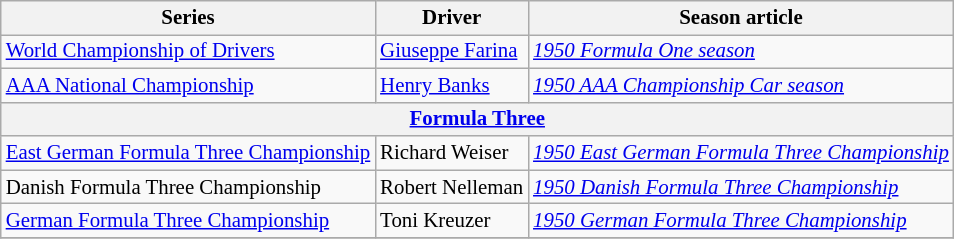<table class="wikitable" style="font-size: 87%;">
<tr>
<th>Series</th>
<th>Driver</th>
<th>Season article</th>
</tr>
<tr>
<td><a href='#'>World Championship of Drivers</a></td>
<td> <a href='#'>Giuseppe Farina</a></td>
<td><em><a href='#'>1950 Formula One season</a></em></td>
</tr>
<tr>
<td><a href='#'>AAA National Championship</a></td>
<td> <a href='#'>Henry Banks</a></td>
<td><em><a href='#'>1950 AAA Championship Car season</a></em></td>
</tr>
<tr>
<th colspan=3><a href='#'>Formula Three</a></th>
</tr>
<tr>
<td><a href='#'>East German Formula Three Championship</a></td>
<td> Richard Weiser</td>
<td><em><a href='#'>1950 East German Formula Three Championship</a></em></td>
</tr>
<tr>
<td>Danish Formula Three Championship</td>
<td> Robert Nelleman</td>
<td><em><a href='#'>1950 Danish Formula Three Championship</a></em></td>
</tr>
<tr>
<td><a href='#'>German Formula Three Championship</a></td>
<td> Toni Kreuzer</td>
<td><em><a href='#'>1950 German Formula Three Championship</a></em></td>
</tr>
<tr>
</tr>
</table>
